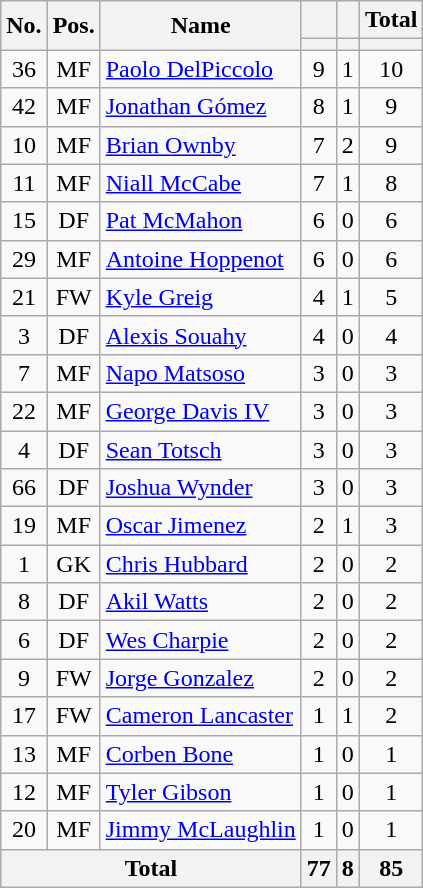<table class="wikitable sortable" style="text-align: center;">
<tr>
<th rowspan="2">No.</th>
<th rowspan="2">Pos.</th>
<th rowspan="2">Name</th>
<th colspan="1"></th>
<th colspan="1"></th>
<th colspan="1"><strong>Total</strong></th>
</tr>
<tr>
<th></th>
<th></th>
<th></th>
</tr>
<tr>
<td>36</td>
<td>MF</td>
<td align="left"> <a href='#'>Paolo DelPiccolo</a></td>
<td>9</td>
<td>1</td>
<td>10</td>
</tr>
<tr>
<td>42</td>
<td>MF</td>
<td align="left"> <a href='#'>Jonathan Gómez</a></td>
<td>8</td>
<td>1</td>
<td>9</td>
</tr>
<tr>
<td>10</td>
<td>MF</td>
<td align="left"> <a href='#'>Brian Ownby</a></td>
<td>7</td>
<td>2</td>
<td>9</td>
</tr>
<tr>
<td>11</td>
<td>MF</td>
<td align="left"> <a href='#'>Niall McCabe</a></td>
<td>7</td>
<td>1</td>
<td>8</td>
</tr>
<tr>
<td>15</td>
<td>DF</td>
<td align="left"> <a href='#'>Pat McMahon</a></td>
<td>6</td>
<td>0</td>
<td>6</td>
</tr>
<tr>
<td>29</td>
<td>MF</td>
<td align="left"> <a href='#'>Antoine Hoppenot</a></td>
<td>6</td>
<td>0</td>
<td>6</td>
</tr>
<tr>
<td>21</td>
<td>FW</td>
<td align="left"> <a href='#'>Kyle Greig</a></td>
<td>4</td>
<td>1</td>
<td>5</td>
</tr>
<tr>
<td>3</td>
<td>DF</td>
<td align="left"> <a href='#'>Alexis Souahy</a></td>
<td>4</td>
<td>0</td>
<td>4</td>
</tr>
<tr>
<td>7</td>
<td>MF</td>
<td align="left"> <a href='#'>Napo Matsoso</a></td>
<td>3</td>
<td>0</td>
<td>3</td>
</tr>
<tr>
<td>22</td>
<td>MF</td>
<td align="left"> <a href='#'>George Davis IV</a></td>
<td>3</td>
<td>0</td>
<td>3</td>
</tr>
<tr>
<td>4</td>
<td>DF</td>
<td align="left"> <a href='#'>Sean Totsch</a></td>
<td>3</td>
<td>0</td>
<td>3</td>
</tr>
<tr>
<td>66</td>
<td>DF</td>
<td align="left"> <a href='#'>Joshua Wynder</a></td>
<td>3</td>
<td>0</td>
<td>3</td>
</tr>
<tr>
<td>19</td>
<td>MF</td>
<td align="left"> <a href='#'>Oscar Jimenez</a></td>
<td>2</td>
<td>1</td>
<td>3</td>
</tr>
<tr>
<td>1</td>
<td>GK</td>
<td align="left"> <a href='#'>Chris Hubbard</a></td>
<td>2</td>
<td>0</td>
<td>2</td>
</tr>
<tr>
<td>8</td>
<td>DF</td>
<td align="left"> <a href='#'>Akil Watts</a></td>
<td>2</td>
<td>0</td>
<td>2</td>
</tr>
<tr>
<td>6</td>
<td>DF</td>
<td align="left"> <a href='#'>Wes Charpie</a></td>
<td>2</td>
<td>0</td>
<td>2</td>
</tr>
<tr>
<td>9</td>
<td>FW</td>
<td align="left"> <a href='#'>Jorge Gonzalez</a></td>
<td>2</td>
<td>0</td>
<td>2</td>
</tr>
<tr>
<td>17</td>
<td>FW</td>
<td align="left"> <a href='#'>Cameron Lancaster</a></td>
<td>1</td>
<td>1</td>
<td>2</td>
</tr>
<tr>
<td>13</td>
<td>MF</td>
<td align="left"> <a href='#'>Corben Bone</a></td>
<td>1</td>
<td>0</td>
<td>1</td>
</tr>
<tr>
<td>12</td>
<td>MF</td>
<td align="left"> <a href='#'>Tyler Gibson</a></td>
<td>1</td>
<td>0</td>
<td>1</td>
</tr>
<tr>
<td>20</td>
<td>MF</td>
<td align="left"> <a href='#'>Jimmy McLaughlin</a></td>
<td>1</td>
<td>0</td>
<td>1</td>
</tr>
<tr>
<th colspan="3">Total</th>
<th>77</th>
<th>8</th>
<th>85</th>
</tr>
</table>
